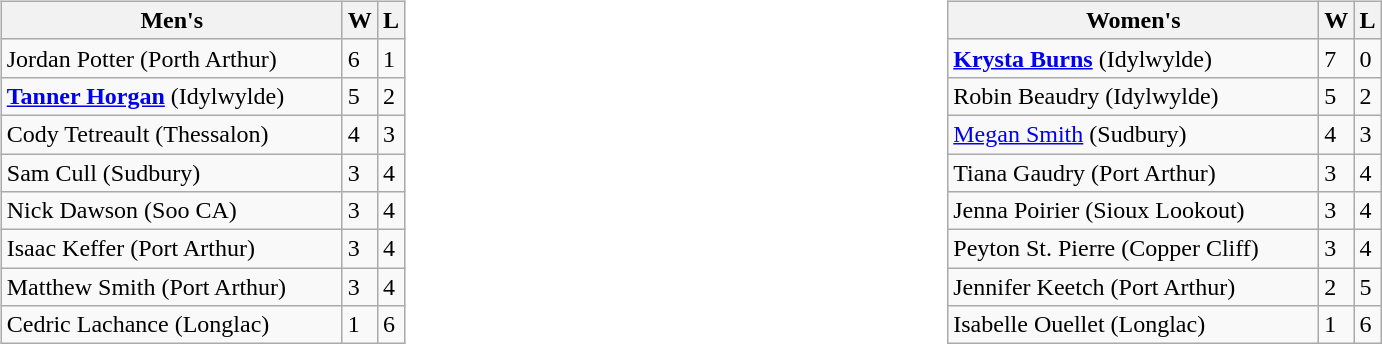<table>
<tr>
<td valign=top width=20%><br><table class=wikitable>
<tr>
<th width=220>Men's</th>
<th>W</th>
<th>L</th>
</tr>
<tr>
<td>Jordan Potter (Porth Arthur)</td>
<td>6</td>
<td>1</td>
</tr>
<tr>
<td><strong><a href='#'>Tanner Horgan</a></strong> (Idylwylde)</td>
<td>5</td>
<td>2</td>
</tr>
<tr>
<td>Cody Tetreault (Thessalon)</td>
<td>4</td>
<td>3</td>
</tr>
<tr>
<td>Sam Cull (Sudbury)</td>
<td>3</td>
<td>4</td>
</tr>
<tr>
<td>Nick Dawson (Soo CA)</td>
<td>3</td>
<td>4</td>
</tr>
<tr>
<td>Isaac Keffer (Port Arthur)</td>
<td>3</td>
<td>4</td>
</tr>
<tr>
<td>Matthew Smith (Port Arthur)</td>
<td>3</td>
<td>4</td>
</tr>
<tr>
<td>Cedric Lachance (Longlac)</td>
<td>1</td>
<td>6</td>
</tr>
</table>
</td>
<td valign=top width=20%><br><table class=wikitable>
<tr>
<th width=240>Women's</th>
<th>W</th>
<th>L</th>
</tr>
<tr>
<td><strong><a href='#'>Krysta Burns</a></strong> (Idylwylde)</td>
<td>7</td>
<td>0</td>
</tr>
<tr>
<td>Robin Beaudry (Idylwylde)</td>
<td>5</td>
<td>2</td>
</tr>
<tr>
<td><a href='#'>Megan Smith</a> (Sudbury)</td>
<td>4</td>
<td>3</td>
</tr>
<tr>
<td>Tiana Gaudry (Port Arthur)</td>
<td>3</td>
<td>4</td>
</tr>
<tr>
<td>Jenna Poirier (Sioux Lookout)</td>
<td>3</td>
<td>4</td>
</tr>
<tr>
<td>Peyton St. Pierre (Copper Cliff)</td>
<td>3</td>
<td>4</td>
</tr>
<tr>
<td>Jennifer Keetch (Port Arthur)</td>
<td>2</td>
<td>5</td>
</tr>
<tr>
<td>Isabelle Ouellet (Longlac)</td>
<td>1</td>
<td>6</td>
</tr>
</table>
</td>
</tr>
</table>
